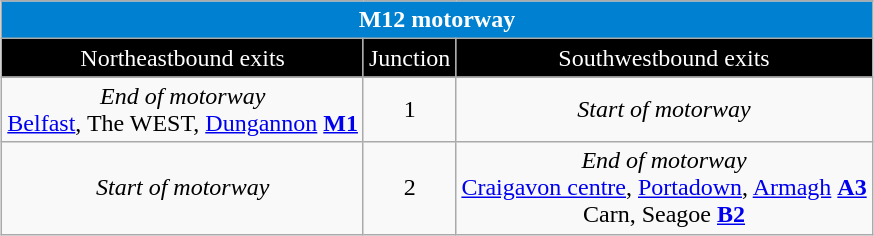<table border=1 cellpadding=2 style="margin:auto; text-align:center; border-collapse: collapse; " class="wikitable">
<tr align="center" bgcolor="0080d0" style="color: white;%;">
<td colspan="3"><strong>M12 motorway</strong></td>
</tr>
<tr align="center" bgcolor="000000" style="color: white">
<td>Northeastbound exits</td>
<td>Junction</td>
<td>Southwestbound exits</td>
</tr>
<tr align="center">
<td><em>End of motorway</em> <br> <a href='#'>Belfast</a>, The WEST, <a href='#'>Dungannon</a> <a href='#'><span><strong>M1</strong></span></a></td>
<td align ="center">1</td>
<td><em>Start of motorway</em></td>
</tr>
<tr align="center">
<td><em>Start of motorway</em></td>
<td align ="center">2</td>
<td><em>End of motorway</em> <br> <a href='#'>Craigavon centre</a>, <a href='#'>Portadown</a>, <a href='#'>Armagh</a> <a href='#'><span><strong>A3</strong></span></a> <br> Carn, Seagoe <a href='#'><span><strong>B2</strong></span></a></td>
</tr>
</table>
